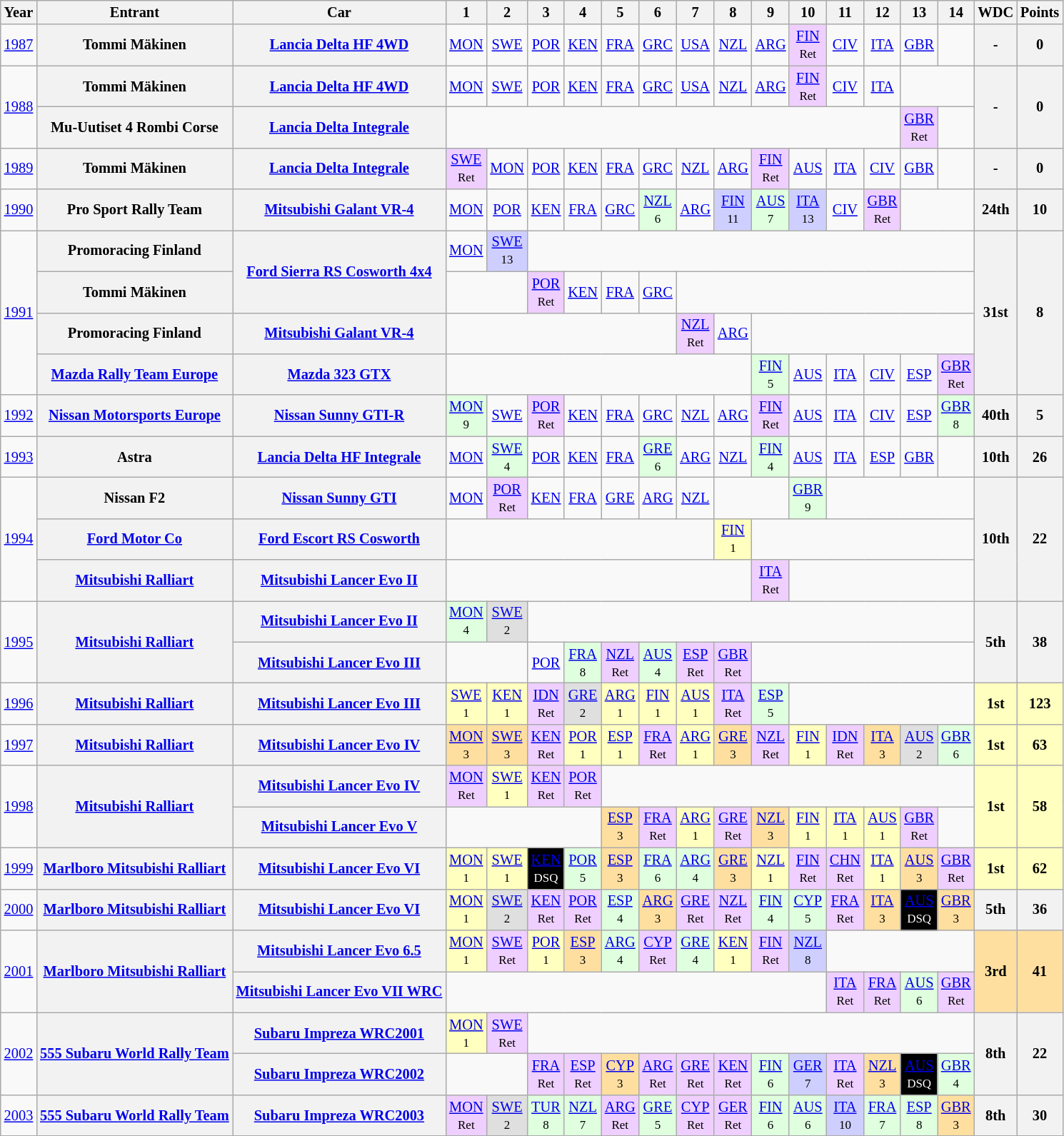<table class="wikitable" style="text-align:center; font-size:85%">
<tr>
<th>Year</th>
<th>Entrant</th>
<th>Car</th>
<th>1</th>
<th>2</th>
<th>3</th>
<th>4</th>
<th>5</th>
<th>6</th>
<th>7</th>
<th>8</th>
<th>9</th>
<th>10</th>
<th>11</th>
<th>12</th>
<th>13</th>
<th>14</th>
<th>WDC</th>
<th>Points</th>
</tr>
<tr>
<td><a href='#'>1987</a></td>
<th nowrap>Tommi Mäkinen</th>
<th nowrap><a href='#'>Lancia Delta HF 4WD</a></th>
<td><a href='#'>MON</a></td>
<td><a href='#'>SWE</a></td>
<td><a href='#'>POR</a></td>
<td><a href='#'>KEN</a></td>
<td><a href='#'>FRA</a></td>
<td><a href='#'>GRC</a></td>
<td><a href='#'>USA</a></td>
<td><a href='#'>NZL</a></td>
<td><a href='#'>ARG</a></td>
<td style="background:#EFCFFF;"><a href='#'>FIN</a><br><small>Ret</small></td>
<td><a href='#'>CIV</a></td>
<td><a href='#'>ITA</a></td>
<td><a href='#'>GBR</a></td>
<td></td>
<th>-</th>
<th>0</th>
</tr>
<tr>
<td rowspan=2><a href='#'>1988</a></td>
<th nowrap>Tommi Mäkinen</th>
<th nowrap><a href='#'>Lancia Delta HF 4WD</a></th>
<td><a href='#'>MON</a></td>
<td><a href='#'>SWE</a></td>
<td><a href='#'>POR</a></td>
<td><a href='#'>KEN</a></td>
<td><a href='#'>FRA</a></td>
<td><a href='#'>GRC</a></td>
<td><a href='#'>USA</a></td>
<td><a href='#'>NZL</a></td>
<td><a href='#'>ARG</a></td>
<td style="background:#EFCFFF;"><a href='#'>FIN</a><br><small>Ret</small></td>
<td><a href='#'>CIV</a></td>
<td><a href='#'>ITA</a></td>
<td colspan=2></td>
<th rowspan=2>-</th>
<th rowspan=2>0</th>
</tr>
<tr>
<th nowrap>Mu-Uutiset 4 Rombi Corse</th>
<th nowrap><a href='#'>Lancia Delta Integrale</a></th>
<td colspan=12></td>
<td style="background:#EFCFFF;"><a href='#'>GBR</a><br><small>Ret</small></td>
<td></td>
</tr>
<tr>
<td><a href='#'>1989</a></td>
<th nowrap>Tommi Mäkinen</th>
<th nowrap><a href='#'>Lancia Delta Integrale</a></th>
<td style="background:#EFCFFF;"><a href='#'>SWE</a><br><small>Ret</small></td>
<td><a href='#'>MON</a></td>
<td><a href='#'>POR</a></td>
<td><a href='#'>KEN</a></td>
<td><a href='#'>FRA</a></td>
<td><a href='#'>GRC</a></td>
<td><a href='#'>NZL</a></td>
<td><a href='#'>ARG</a></td>
<td style="background:#EFCFFF;"><a href='#'>FIN</a><br><small>Ret</small></td>
<td><a href='#'>AUS</a></td>
<td><a href='#'>ITA</a></td>
<td><a href='#'>CIV</a></td>
<td><a href='#'>GBR</a></td>
<td></td>
<th>-</th>
<th>0</th>
</tr>
<tr>
<td><a href='#'>1990</a></td>
<th nowrap>Pro Sport Rally Team</th>
<th nowrap><a href='#'>Mitsubishi Galant VR-4</a></th>
<td><a href='#'>MON</a></td>
<td><a href='#'>POR</a></td>
<td><a href='#'>KEN</a></td>
<td><a href='#'>FRA</a></td>
<td><a href='#'>GRC</a></td>
<td style="background:#DFFFDF;"><a href='#'>NZL</a><br><small>6</small></td>
<td><a href='#'>ARG</a></td>
<td style="background:#CFCFFF;"><a href='#'>FIN</a><br><small>11</small></td>
<td style="background:#DFFFDF;"><a href='#'>AUS</a><br><small>7</small></td>
<td style="background:#CFCFFF;"><a href='#'>ITA</a><br><small>13</small></td>
<td><a href='#'>CIV</a></td>
<td style="background:#EFCFFF;"><a href='#'>GBR</a><br><small>Ret</small></td>
<td colspan=2></td>
<th>24th</th>
<th>10</th>
</tr>
<tr>
<td rowspan=4><a href='#'>1991</a></td>
<th nowrap>Promoracing Finland</th>
<th rowspan=2 nowrap><a href='#'>Ford Sierra RS Cosworth 4x4</a></th>
<td><a href='#'>MON</a></td>
<td style="background:#CFCFFF;"><a href='#'>SWE</a><br><small>13</small></td>
<td colspan=12></td>
<th rowspan=4>31st</th>
<th rowspan=4>8</th>
</tr>
<tr>
<th nowrap>Tommi Mäkinen</th>
<td colspan=2></td>
<td style="background:#EFCFFF;"><a href='#'>POR</a><br><small>Ret</small></td>
<td><a href='#'>KEN</a></td>
<td><a href='#'>FRA</a></td>
<td><a href='#'>GRC</a></td>
<td colspan=8></td>
</tr>
<tr>
<th nowrap>Promoracing Finland</th>
<th nowrap><a href='#'>Mitsubishi Galant VR-4</a></th>
<td colspan=6></td>
<td style="background:#EFCFFF;"><a href='#'>NZL</a><br><small>Ret</small></td>
<td><a href='#'>ARG</a></td>
<td colspan=6></td>
</tr>
<tr>
<th nowrap><a href='#'>Mazda Rally Team Europe</a></th>
<th nowrap><a href='#'>Mazda 323 GTX</a></th>
<td colspan=8></td>
<td style="background:#DFFFDF;"><a href='#'>FIN</a><br><small>5</small></td>
<td><a href='#'>AUS</a></td>
<td><a href='#'>ITA</a></td>
<td><a href='#'>CIV</a></td>
<td><a href='#'>ESP</a></td>
<td style="background:#EFCFFF;"><a href='#'>GBR</a><br><small>Ret</small></td>
</tr>
<tr>
<td><a href='#'>1992</a></td>
<th nowrap><a href='#'>Nissan Motorsports Europe</a></th>
<th nowrap><a href='#'>Nissan Sunny GTI-R</a></th>
<td style="background:#DFFFDF;"><a href='#'>MON</a><br><small>9</small></td>
<td><a href='#'>SWE</a></td>
<td style="background:#EFCFFF;"><a href='#'>POR</a><br><small>Ret</small></td>
<td><a href='#'>KEN</a></td>
<td><a href='#'>FRA</a></td>
<td><a href='#'>GRC</a></td>
<td><a href='#'>NZL</a></td>
<td><a href='#'>ARG</a></td>
<td style="background:#EFCFFF;"><a href='#'>FIN</a><br><small>Ret</small></td>
<td><a href='#'>AUS</a></td>
<td><a href='#'>ITA</a></td>
<td><a href='#'>CIV</a></td>
<td><a href='#'>ESP</a></td>
<td style="background:#DFFFDF;"><a href='#'>GBR</a><br><small>8</small></td>
<th>40th</th>
<th>5</th>
</tr>
<tr>
<td><a href='#'>1993</a></td>
<th nowrap>Astra</th>
<th nowrap><a href='#'>Lancia Delta HF Integrale</a></th>
<td><a href='#'>MON</a></td>
<td style="background:#DFFFDF;"><a href='#'>SWE</a><br><small>4</small></td>
<td><a href='#'>POR</a></td>
<td><a href='#'>KEN</a></td>
<td><a href='#'>FRA</a></td>
<td style="background:#DFFFDF;"><a href='#'>GRE</a><br><small>6</small></td>
<td><a href='#'>ARG</a></td>
<td><a href='#'>NZL</a></td>
<td style="background:#DFFFDF;"><a href='#'>FIN</a><br><small>4</small></td>
<td><a href='#'>AUS</a></td>
<td><a href='#'>ITA</a></td>
<td><a href='#'>ESP</a></td>
<td><a href='#'>GBR</a></td>
<td></td>
<th>10th</th>
<th>26</th>
</tr>
<tr>
<td rowspan=3><a href='#'>1994</a></td>
<th nowrap>Nissan F2</th>
<th nowrap><a href='#'>Nissan Sunny GTI</a></th>
<td><a href='#'>MON</a></td>
<td style="background:#EFCFFF;"><a href='#'>POR</a><br><small>Ret</small></td>
<td><a href='#'>KEN</a></td>
<td><a href='#'>FRA</a></td>
<td><a href='#'>GRE</a></td>
<td><a href='#'>ARG</a></td>
<td><a href='#'>NZL</a></td>
<td colspan=2></td>
<td style="background:#DFFFDF;"><a href='#'>GBR</a><br><small>9</small></td>
<td colspan=4></td>
<th rowspan=3>10th</th>
<th rowspan=3>22</th>
</tr>
<tr>
<th nowrap><a href='#'>Ford Motor Co</a></th>
<th nowrap><a href='#'>Ford Escort RS Cosworth</a></th>
<td colspan=7></td>
<td style="background:#FFFFBF;"><a href='#'>FIN</a><br><small>1</small></td>
<td colspan=6></td>
</tr>
<tr>
<th nowrap><a href='#'>Mitsubishi Ralliart</a></th>
<th nowrap><a href='#'>Mitsubishi Lancer Evo II</a></th>
<td colspan=8></td>
<td style="background:#EFCFFF;"><a href='#'>ITA</a><br><small>Ret</small></td>
<td colspan=5></td>
</tr>
<tr>
<td rowspan=2><a href='#'>1995</a></td>
<th rowspan=2 nowrap><a href='#'>Mitsubishi Ralliart</a></th>
<th nowrap><a href='#'>Mitsubishi Lancer Evo II</a></th>
<td style="background:#DFFFDF;"><a href='#'>MON</a><br><small>4</small></td>
<td style="background:#DFDFDF;"><a href='#'>SWE</a><br><small>2</small></td>
<td colspan=12></td>
<th rowspan=2>5th</th>
<th rowspan=2>38</th>
</tr>
<tr>
<th nowrap><a href='#'>Mitsubishi Lancer Evo III</a></th>
<td colspan=2></td>
<td><a href='#'>POR</a></td>
<td style="background:#DFFFDF;"><a href='#'>FRA</a><br><small>8</small></td>
<td style="background:#EFCFFF;"><a href='#'>NZL</a><br><small>Ret</small></td>
<td style="background:#DFFFDF;"><a href='#'>AUS</a><br><small>4</small></td>
<td style="background:#EFCFFF;"><a href='#'>ESP</a><br><small>Ret</small></td>
<td style="background:#EFCFFF;"><a href='#'>GBR</a><br><small>Ret</small></td>
<td colspan=6></td>
</tr>
<tr>
<td><a href='#'>1996</a></td>
<th nowrap><a href='#'>Mitsubishi Ralliart</a></th>
<th nowrap><a href='#'>Mitsubishi Lancer Evo III</a></th>
<td style="background:#FFFFBF;"><a href='#'>SWE</a><br><small>1</small></td>
<td style="background:#FFFFBF;"><a href='#'>KEN</a><br><small>1</small></td>
<td style="background:#EFCFFF;"><a href='#'>IDN</a><br><small>Ret</small></td>
<td style="background:#DFDFDF;"><a href='#'>GRE</a><br><small>2</small></td>
<td style="background:#FFFFBF;"><a href='#'>ARG</a><br><small>1</small></td>
<td style="background:#FFFFBF;"><a href='#'>FIN</a><br><small>1</small></td>
<td style="background:#FFFFBF;"><a href='#'>AUS</a><br><small>1</small></td>
<td style="background:#EFCFFF;"><a href='#'>ITA</a><br><small>Ret</small></td>
<td style="background:#DFFFDF;"><a href='#'>ESP</a><br><small>5</small></td>
<td colspan=5></td>
<td style="background:#FFFFBF;"><strong>1st</strong></td>
<td style="background:#FFFFBF;"><strong>123</strong></td>
</tr>
<tr>
<td><a href='#'>1997</a></td>
<th nowrap><a href='#'>Mitsubishi Ralliart</a></th>
<th nowrap><a href='#'>Mitsubishi Lancer Evo IV</a></th>
<td style="background:#FFDF9F;"><a href='#'>MON</a><br><small>3</small></td>
<td style="background:#FFDF9F;"><a href='#'>SWE</a><br><small>3</small></td>
<td style="background:#EFCFFF;"><a href='#'>KEN</a><br><small>Ret</small></td>
<td style="background:#FFFFBF;"><a href='#'>POR</a><br><small>1</small></td>
<td style="background:#FFFFBF;"><a href='#'>ESP</a><br><small>1</small></td>
<td style="background:#EFCFFF;"><a href='#'>FRA</a><br><small>Ret</small></td>
<td style="background:#FFFFBF;"><a href='#'>ARG</a><br><small>1</small></td>
<td style="background:#FFDF9F;"><a href='#'>GRE</a><br><small>3</small></td>
<td style="background:#EFCFFF;"><a href='#'>NZL</a><br><small>Ret</small></td>
<td style="background:#FFFFBF;"><a href='#'>FIN</a><br><small>1</small></td>
<td style="background:#EFCFFF;"><a href='#'>IDN</a><br><small>Ret</small></td>
<td style="background:#FFDF9F;"><a href='#'>ITA</a><br><small>3</small></td>
<td style="background:#DFDFDF;"><a href='#'>AUS</a><br><small>2</small></td>
<td style="background:#DFFFDF;"><a href='#'>GBR</a><br><small>6</small></td>
<td style="background:#FFFFBF;"><strong>1st</strong></td>
<td style="background:#FFFFBF;"><strong>63</strong></td>
</tr>
<tr>
<td rowspan=2><a href='#'>1998</a></td>
<th rowspan=2 nowrap><a href='#'>Mitsubishi Ralliart</a></th>
<th nowrap><a href='#'>Mitsubishi Lancer Evo IV</a></th>
<td style="background:#EFCFFF;"><a href='#'>MON</a><br><small>Ret</small></td>
<td style="background:#FFFFBF;"><a href='#'>SWE</a><br><small>1</small></td>
<td style="background:#EFCFFF;"><a href='#'>KEN</a><br><small>Ret</small></td>
<td style="background:#EFCFFF;"><a href='#'>POR</a><br><small>Ret</small></td>
<td colspan=10></td>
<td rowspan=2 style="background:#FFFFBF;"><strong>1st</strong></td>
<td rowspan=2 style="background:#FFFFBF;"><strong>58</strong></td>
</tr>
<tr>
<th nowrap><a href='#'>Mitsubishi Lancer Evo V</a></th>
<td colspan=4></td>
<td style="background:#FFDF9F;"><a href='#'>ESP</a><br><small>3</small></td>
<td style="background:#EFCFFF;"><a href='#'>FRA</a><br><small>Ret</small></td>
<td style="background:#FFFFBF;"><a href='#'>ARG</a><br><small>1</small></td>
<td style="background:#EFCFFF;"><a href='#'>GRE</a><br><small>Ret</small></td>
<td style="background:#FFDF9F;"><a href='#'>NZL</a><br><small>3</small></td>
<td style="background:#FFFFBF;"><a href='#'>FIN</a><br><small>1</small></td>
<td style="background:#FFFFBF;"><a href='#'>ITA</a><br><small>1</small></td>
<td style="background:#FFFFBF;"><a href='#'>AUS</a><br><small>1</small></td>
<td style="background:#EFCFFF;"><a href='#'>GBR</a><br><small>Ret</small></td>
<td></td>
</tr>
<tr>
<td><a href='#'>1999</a></td>
<th nowrap><a href='#'>Marlboro Mitsubishi Ralliart</a></th>
<th nowrap><a href='#'>Mitsubishi Lancer Evo VI</a></th>
<td style="background:#FFFFBF;"><a href='#'>MON</a><br><small>1</small></td>
<td style="background:#FFFFBF;"><a href='#'>SWE</a><br><small>1</small></td>
<td style="background:#000000; color:#ffffff"><a href='#'>KEN</a><br><small>DSQ</small></td>
<td style="background:#DFFFDF;"><a href='#'>POR</a><br><small>5</small></td>
<td style="background:#FFDF9F;"><a href='#'>ESP</a><br><small>3</small></td>
<td style="background:#DFFFDF;"><a href='#'>FRA</a><br><small>6</small></td>
<td style="background:#DFFFDF;"><a href='#'>ARG</a><br><small>4</small></td>
<td style="background:#FFDF9F;"><a href='#'>GRE</a><br><small>3</small></td>
<td style="background:#FFFFBF;"><a href='#'>NZL</a><br><small>1</small></td>
<td style="background:#EFCFFF;"><a href='#'>FIN</a><br><small>Ret</small></td>
<td style="background:#EFCFFF;"><a href='#'>CHN</a><br><small>Ret</small></td>
<td style="background:#FFFFBF;"><a href='#'>ITA</a><br><small>1</small></td>
<td style="background:#FFDF9F;"><a href='#'>AUS</a><br><small>3</small></td>
<td style="background:#EFCFFF;"><a href='#'>GBR</a><br><small>Ret</small></td>
<td style="background:#FFFFBF;"><strong>1st</strong></td>
<td style="background:#FFFFBF;"><strong>62</strong></td>
</tr>
<tr>
<td><a href='#'>2000</a></td>
<th nowrap><a href='#'>Marlboro Mitsubishi Ralliart</a></th>
<th nowrap><a href='#'>Mitsubishi Lancer Evo VI</a></th>
<td style="background:#FFFFBF;"><a href='#'>MON</a><br><small>1</small></td>
<td style="background:#DFDFDF;"><a href='#'>SWE</a><br><small>2</small></td>
<td style="background:#EFCFFF;"><a href='#'>KEN</a><br><small>Ret</small></td>
<td style="background:#EFCFFF;"><a href='#'>POR</a><br><small>Ret</small></td>
<td style="background:#DFFFDF;"><a href='#'>ESP</a><br><small>4</small></td>
<td style="background:#FFDF9F;"><a href='#'>ARG</a><br><small>3</small></td>
<td style="background:#EFCFFF;"><a href='#'>GRE</a><br><small>Ret</small></td>
<td style="background:#EFCFFF;"><a href='#'>NZL</a><br><small>Ret</small></td>
<td style="background:#DFFFDF;"><a href='#'>FIN</a><br><small>4</small></td>
<td style="background:#DFFFDF;"><a href='#'>CYP</a><br><small>5</small></td>
<td style="background:#EFCFFF;"><a href='#'>FRA</a><br><small>Ret</small></td>
<td style="background:#FFDF9F;"><a href='#'>ITA</a><br><small>3</small></td>
<td style="background:#000000; color:#ffffff"><a href='#'>AUS</a><br><small>DSQ</small></td>
<td style="background:#FFDF9F;"><a href='#'>GBR</a><br><small>3</small></td>
<th>5th</th>
<th>36</th>
</tr>
<tr>
<td rowspan=2><a href='#'>2001</a></td>
<th rowspan=2 nowrap><a href='#'>Marlboro Mitsubishi Ralliart</a></th>
<th nowrap><a href='#'>Mitsubishi Lancer Evo 6.5</a></th>
<td style="background:#FFFFBF;"><a href='#'>MON</a><br><small>1</small></td>
<td style="background:#EFCFFF;"><a href='#'>SWE</a><br><small>Ret</small></td>
<td style="background:#FFFFBF;"><a href='#'>POR</a><br><small>1</small></td>
<td style="background:#FFDF9F;"><a href='#'>ESP</a><br><small>3</small></td>
<td style="background:#DFFFDF;"><a href='#'>ARG</a><br><small>4</small></td>
<td style="background:#EFCFFF;"><a href='#'>CYP</a><br><small>Ret</small></td>
<td style="background:#DFFFDF;"><a href='#'>GRE</a><br><small>4</small></td>
<td style="background:#FFFFBF;"><a href='#'>KEN</a><br><small>1</small></td>
<td style="background:#EFCFFF;"><a href='#'>FIN</a><br><small>Ret</small></td>
<td style="background:#CFCFFF;"><a href='#'>NZL</a><br><small>8</small></td>
<td colspan=4></td>
<td rowspan=2 style="background:#FFDF9F;"><strong>3rd</strong></td>
<td rowspan=2 style="background:#FFDF9F;"><strong>41</strong></td>
</tr>
<tr>
<th nowrap><a href='#'>Mitsubishi Lancer Evo VII WRC</a></th>
<td colspan=10></td>
<td style="background:#EFCFFF;"><a href='#'>ITA</a><br><small>Ret</small></td>
<td style="background:#EFCFFF;"><a href='#'>FRA</a><br><small>Ret</small></td>
<td style="background:#DFFFDF;"><a href='#'>AUS</a><br><small>6</small></td>
<td style="background:#EFCFFF;"><a href='#'>GBR</a><br><small>Ret</small></td>
</tr>
<tr>
<td rowspan=2><a href='#'>2002</a></td>
<th rowspan=2 nowrap><a href='#'>555 Subaru World Rally Team</a></th>
<th nowrap><a href='#'>Subaru Impreza WRC2001</a></th>
<td style="background:#FFFFBF;"><a href='#'>MON</a><br><small>1</small></td>
<td style="background:#EFCFFF;"><a href='#'>SWE</a><br><small>Ret</small></td>
<td colspan=12></td>
<th rowspan=2>8th</th>
<th rowspan=2>22</th>
</tr>
<tr>
<th nowrap><a href='#'>Subaru Impreza WRC2002</a></th>
<td colspan=2></td>
<td style="background:#EFCFFF;"><a href='#'>FRA</a><br><small>Ret</small></td>
<td style="background:#EFCFFF;"><a href='#'>ESP</a><br><small>Ret</small></td>
<td style="background:#FFDF9F;"><a href='#'>CYP</a><br><small>3</small></td>
<td style="background:#EFCFFF;"><a href='#'>ARG</a><br><small>Ret</small></td>
<td style="background:#EFCFFF;"><a href='#'>GRE</a><br><small>Ret</small></td>
<td style="background:#EFCFFF;"><a href='#'>KEN</a><br><small>Ret</small></td>
<td style="background:#DFFFDF;"><a href='#'>FIN</a><br><small>6</small></td>
<td style="background:#CFCFFF;"><a href='#'>GER</a><br><small>7</small></td>
<td style="background:#EFCFFF;"><a href='#'>ITA</a><br><small>Ret</small></td>
<td style="background:#FFDF9F;"><a href='#'>NZL</a><br><small>3</small></td>
<td style="background:#000000; color:#ffffff"><a href='#'>AUS</a><br><small>DSQ</small></td>
<td style="background:#DFFFDF;"><a href='#'>GBR</a><br><small>4</small></td>
</tr>
<tr>
<td><a href='#'>2003</a></td>
<th nowrap><a href='#'>555 Subaru World Rally Team</a></th>
<th nowrap><a href='#'>Subaru Impreza WRC2003</a></th>
<td style="background:#EFCFFF;"><a href='#'>MON</a><br><small>Ret</small></td>
<td style="background:#DFDFDF;"><a href='#'>SWE</a><br><small>2</small></td>
<td style="background:#DFFFDF;"><a href='#'>TUR</a><br><small>8</small></td>
<td style="background:#DFFFDF;"><a href='#'>NZL</a><br><small>7</small></td>
<td style="background:#EFCFFF;"><a href='#'>ARG</a><br><small>Ret</small></td>
<td style="background:#DFFFDF;"><a href='#'>GRE</a><br><small>5</small></td>
<td style="background:#EFCFFF;"><a href='#'>CYP</a><br><small>Ret</small></td>
<td style="background:#EFCFFF;"><a href='#'>GER</a><br><small>Ret</small></td>
<td style="background:#DFFFDF;"><a href='#'>FIN</a><br><small>6</small></td>
<td style="background:#DFFFDF;"><a href='#'>AUS</a><br><small>6</small></td>
<td style="background:#CFCFFF;"><a href='#'>ITA</a><br><small>10</small></td>
<td style="background:#DFFFDF;"><a href='#'>FRA</a><br><small>7</small></td>
<td style="background:#DFFFDF;"><a href='#'>ESP</a><br><small>8</small></td>
<td style="background:#FFDF9F;"><a href='#'>GBR</a><br><small>3</small></td>
<th>8th</th>
<th>30</th>
</tr>
</table>
